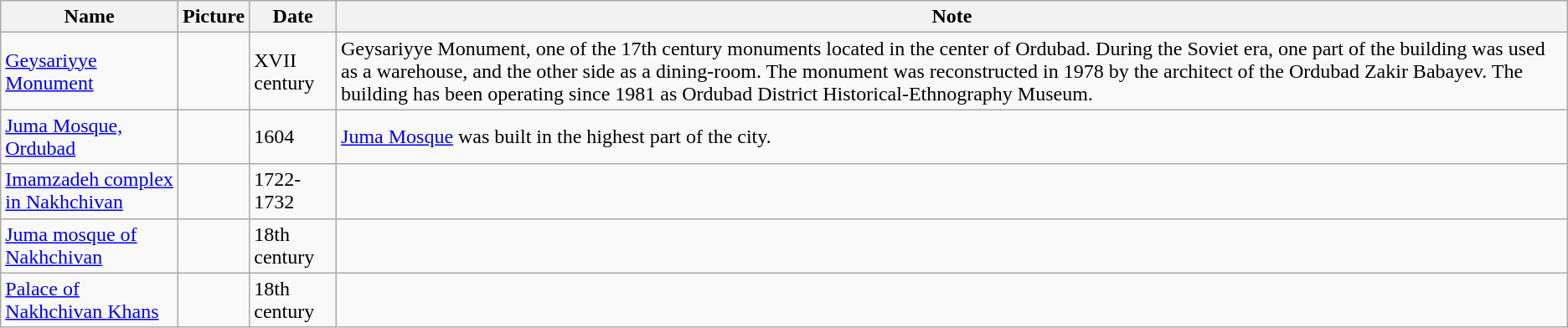<table class="wikitable">
<tr>
<th>Name</th>
<th>Picture</th>
<th>Date</th>
<th>Note</th>
</tr>
<tr>
<td><a href='#'>Geysariyye Monument</a></td>
<td></td>
<td>XVII century</td>
<td>Geysariyye Monument, one of the 17th century monuments located in the center of Ordubad. During the Soviet era, one part of the building was used as a warehouse, and the other side as a dining-room. The monument was reconstructed in 1978 by the architect of the Ordubad Zakir Babayev. The building has been operating since 1981 as Ordubad District Historical-Ethnography Museum.</td>
</tr>
<tr>
<td><a href='#'>Juma Mosque, Ordubad</a></td>
<td></td>
<td>1604</td>
<td><a href='#'>Juma Mosque</a> was built in the highest part of the city.</td>
</tr>
<tr>
<td><a href='#'>Imamzadeh complex in Nakhchivan</a></td>
<td></td>
<td>1722-1732</td>
<td></td>
</tr>
<tr>
<td><a href='#'>Juma mosque of Nakhchivan</a></td>
<td></td>
<td>18th century</td>
<td></td>
</tr>
<tr>
<td><a href='#'>Palace of Nakhchivan Khans</a></td>
<td></td>
<td>18th century</td>
<td></td>
</tr>
</table>
